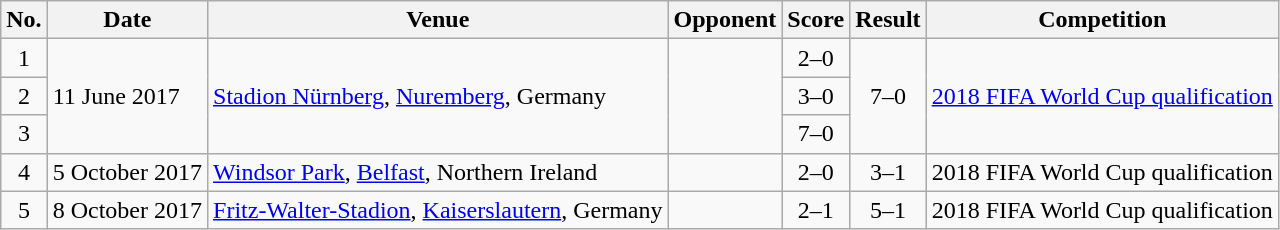<table class="wikitable sortable">
<tr>
<th scope="col">No.</th>
<th scope="col">Date</th>
<th scope="col">Venue</th>
<th scope="col">Opponent</th>
<th scope="col">Score</th>
<th scope="col">Result</th>
<th scope="col">Competition</th>
</tr>
<tr>
<td align="center">1</td>
<td rowspan="3">11 June 2017</td>
<td rowspan="3"><a href='#'>Stadion Nürnberg</a>, <a href='#'>Nuremberg</a>, Germany</td>
<td rowspan="3"></td>
<td align="center">2–0</td>
<td rowspan="3" align="center">7–0</td>
<td rowspan="3"><a href='#'>2018 FIFA World Cup qualification</a></td>
</tr>
<tr>
<td align="center">2</td>
<td align="center">3–0</td>
</tr>
<tr>
<td align="center">3</td>
<td align="center">7–0</td>
</tr>
<tr>
<td align="center">4</td>
<td>5 October 2017</td>
<td><a href='#'>Windsor Park</a>, <a href='#'>Belfast</a>, Northern Ireland</td>
<td></td>
<td align="center">2–0</td>
<td align="center">3–1</td>
<td>2018 FIFA World Cup qualification</td>
</tr>
<tr>
<td align="center">5</td>
<td>8 October 2017</td>
<td><a href='#'>Fritz-Walter-Stadion</a>, <a href='#'>Kaiserslautern</a>, Germany</td>
<td></td>
<td align="center">2–1</td>
<td align="center">5–1</td>
<td>2018 FIFA World Cup qualification</td>
</tr>
</table>
